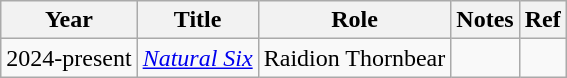<table class="wikitable sortable">
<tr>
<th>Year</th>
<th>Title</th>
<th>Role</th>
<th>Notes</th>
<th>Ref</th>
</tr>
<tr>
<td>2024-present</td>
<td><em><a href='#'>Natural Six</a></em></td>
<td>Raidion Thornbear</td>
<td></td>
<td></td>
</tr>
</table>
